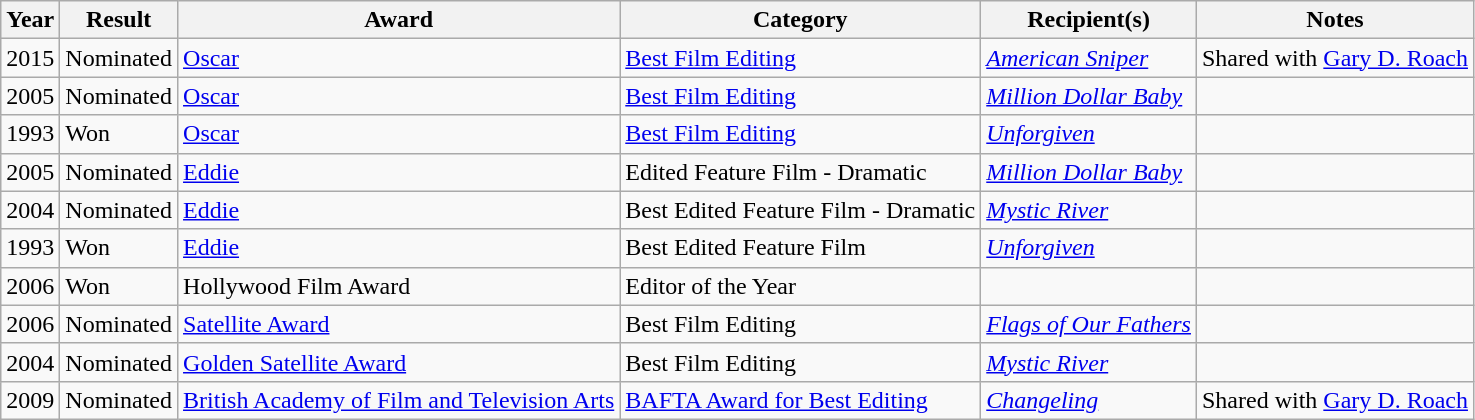<table class="wikitable sortable">
<tr>
<th>Year</th>
<th>Result</th>
<th>Award</th>
<th>Category</th>
<th>Recipient(s)</th>
<th>Notes</th>
</tr>
<tr>
<td>2015</td>
<td>Nominated</td>
<td><a href='#'>Oscar</a></td>
<td><a href='#'>Best Film Editing</a></td>
<td><em><a href='#'>American Sniper</a></em></td>
<td>Shared with <a href='#'>Gary D. Roach</a></td>
</tr>
<tr>
<td>2005</td>
<td>Nominated</td>
<td><a href='#'>Oscar</a></td>
<td><a href='#'>Best Film Editing</a></td>
<td><em><a href='#'>Million Dollar Baby</a></em></td>
<td></td>
</tr>
<tr>
<td>1993</td>
<td>Won</td>
<td><a href='#'>Oscar</a></td>
<td><a href='#'>Best Film Editing</a></td>
<td><em><a href='#'>Unforgiven</a></em></td>
<td></td>
</tr>
<tr>
<td>2005</td>
<td>Nominated</td>
<td><a href='#'>Eddie</a></td>
<td>Edited Feature Film - Dramatic</td>
<td><em><a href='#'>Million Dollar Baby</a></em></td>
<td></td>
</tr>
<tr>
<td>2004</td>
<td>Nominated</td>
<td><a href='#'>Eddie</a></td>
<td>Best Edited Feature Film - Dramatic</td>
<td><em><a href='#'>Mystic River</a></em></td>
<td></td>
</tr>
<tr>
<td>1993</td>
<td>Won</td>
<td><a href='#'>Eddie</a></td>
<td>Best Edited Feature Film</td>
<td><em><a href='#'>Unforgiven</a></em></td>
<td></td>
</tr>
<tr>
<td>2006</td>
<td>Won</td>
<td>Hollywood Film Award</td>
<td>Editor of the Year</td>
<td></td>
<td></td>
</tr>
<tr>
<td>2006</td>
<td>Nominated</td>
<td><a href='#'>Satellite Award</a></td>
<td>Best Film Editing</td>
<td><em><a href='#'>Flags of Our Fathers</a></em></td>
<td></td>
</tr>
<tr>
<td>2004</td>
<td>Nominated</td>
<td><a href='#'>Golden Satellite Award</a></td>
<td>Best Film Editing</td>
<td><em><a href='#'>Mystic River</a></em></td>
<td></td>
</tr>
<tr>
<td>2009</td>
<td>Nominated</td>
<td><a href='#'>British Academy of Film and Television Arts</a></td>
<td><a href='#'>BAFTA Award for Best Editing</a></td>
<td><em><a href='#'>Changeling</a></em></td>
<td>Shared with <a href='#'>Gary D. Roach</a></td>
</tr>
</table>
